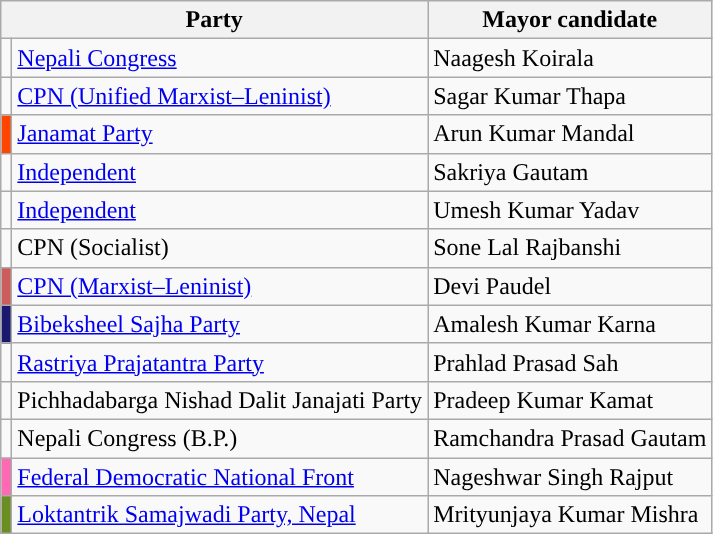<table class="wikitable">
<tr>
<th colspan="2">Party</th>
<th>Mayor candidate</th>
</tr>
<tr>
<td style="background-color:"></td>
<td><a href='#'>Nepali Congress</a> </td>
<td>Naagesh Koirala</td>
</tr>
<tr>
<td style="background-color:"></td>
<td><a href='#'>CPN (Unified Marxist–Leninist)</a></td>
<td>Sagar Kumar Thapa</td>
</tr>
<tr>
<td style="background-color:orangered;"></td>
<td><a href='#'>Janamat Party</a></td>
<td>Arun Kumar Mandal</td>
</tr>
<tr>
<td style="background-color:"></td>
<td><a href='#'>Independent</a></td>
<td>Sakriya Gautam</td>
</tr>
<tr>
<td style="background-color:"></td>
<td><a href='#'>Independent</a></td>
<td>Umesh Kumar Yadav</td>
</tr>
<tr>
<td></td>
<td>CPN (Socialist)</td>
<td>Sone Lal Rajbanshi</td>
</tr>
<tr>
<td style="background-color:indianred;"></td>
<td><a href='#'>CPN (Marxist–Leninist)</a></td>
<td>Devi Paudel</td>
</tr>
<tr>
<td style="background-color:midnightblue;"></td>
<td><a href='#'>Bibeksheel Sajha Party</a></td>
<td>Amalesh Kumar Karna</td>
</tr>
<tr>
<td style="background-color:"></td>
<td><a href='#'>Rastriya Prajatantra Party</a></td>
<td>Prahlad Prasad Sah</td>
</tr>
<tr>
<td></td>
<td>Pichhadabarga Nishad Dalit Janajati Party</td>
<td>Pradeep Kumar Kamat</td>
</tr>
<tr>
<td></td>
<td>Nepali Congress (B.P.)</td>
<td>Ramchandra Prasad Gautam</td>
</tr>
<tr>
<td style="background-color:hotpink;"></td>
<td><a href='#'>Federal Democratic National Front</a></td>
<td>Nageshwar Singh Rajput</td>
</tr>
<tr>
<td style="background-color:olivedrab;"></td>
<td><a href='#'>Loktantrik Samajwadi Party, Nepal</a></td>
<td>Mrityunjaya Kumar Mishra</td>
</tr>
</table>
